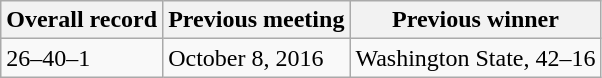<table class="wikitable">
<tr>
<th>Overall record</th>
<th>Previous meeting</th>
<th>Previous winner</th>
</tr>
<tr>
<td>26–40–1</td>
<td>October 8, 2016</td>
<td>Washington State, 42–16</td>
</tr>
</table>
